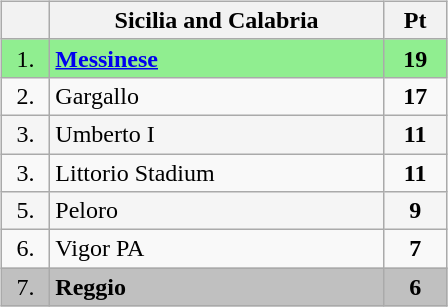<table width=100%>
<tr>
<td width=33% valign="top"><br><table class="wikitable" style="text-align:center">
<tr>
<th width=25></th>
<th width=215>Sicilia and Calabria</th>
<th width=35>Pt</th>
</tr>
<tr style="background:lightgreen;">
<td>1.</td>
<td align=left><strong><a href='#'>Messinese</a></strong></td>
<td><strong>19</strong></td>
</tr>
<tr>
<td>2.</td>
<td align=left>Gargallo</td>
<td><strong>17</strong></td>
</tr>
<tr style="background:#f5f5f5;">
<td>3.</td>
<td align=left>Umberto I</td>
<td><strong>11</strong></td>
</tr>
<tr>
<td>3.</td>
<td align=left>Littorio Stadium</td>
<td><strong>11</strong></td>
</tr>
<tr style="background:#f5f5f5;">
<td>5.</td>
<td align=left>Peloro</td>
<td><strong>9</strong></td>
</tr>
<tr>
<td>6.</td>
<td align=left>Vigor PA</td>
<td><strong>7</strong></td>
</tr>
<tr style="background:silver;">
<td>7.</td>
<td align=left><strong>Reggio</strong></td>
<td><strong>6</strong></td>
</tr>
</table>
</td>
</tr>
</table>
